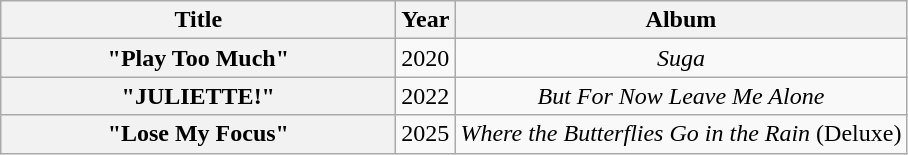<table class="wikitable plainrowheaders" style="text-align:center;" border="1">
<tr>
<th scope="col" style="width: 16em;">Title</th>
<th scope="col">Year</th>
<th scope="col">Album</th>
</tr>
<tr>
<th scope="row">"Play Too Much"<br></th>
<td>2020</td>
<td><em>Suga</em></td>
</tr>
<tr>
<th scope="row">"JULIETTE!"<br></th>
<td>2022</td>
<td><em>But For Now Leave Me Alone</em></td>
</tr>
<tr>
<th scope="row">"Lose My Focus"<br></th>
<td>2025</td>
<td><em>Where the Butterflies Go in the Rain</em> (Deluxe)</td>
</tr>
</table>
